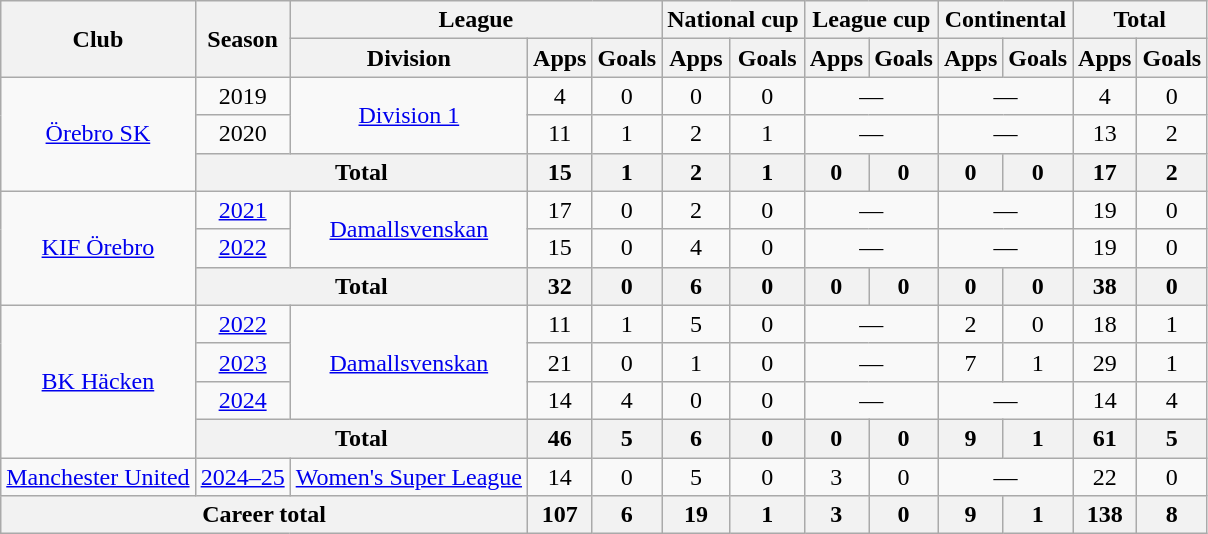<table class="wikitable" style="text-align:center">
<tr>
<th rowspan="2">Club</th>
<th rowspan="2">Season</th>
<th colspan="3">League</th>
<th colspan="2">National cup</th>
<th colspan="2">League cup</th>
<th colspan="2">Continental</th>
<th colspan="2">Total</th>
</tr>
<tr>
<th>Division</th>
<th>Apps</th>
<th>Goals</th>
<th>Apps</th>
<th>Goals</th>
<th>Apps</th>
<th>Goals</th>
<th>Apps</th>
<th>Goals</th>
<th>Apps</th>
<th>Goals</th>
</tr>
<tr>
<td rowspan="3"><a href='#'>Örebro SK</a></td>
<td>2019</td>
<td rowspan="2"><a href='#'>Division 1</a></td>
<td>4</td>
<td>0</td>
<td>0</td>
<td>0</td>
<td colspan="2">—</td>
<td colspan="2">—</td>
<td>4</td>
<td>0</td>
</tr>
<tr>
<td>2020</td>
<td>11</td>
<td>1</td>
<td>2</td>
<td>1</td>
<td colspan="2">—</td>
<td colspan="2">—</td>
<td>13</td>
<td>2</td>
</tr>
<tr>
<th colspan="2">Total</th>
<th>15</th>
<th>1</th>
<th>2</th>
<th>1</th>
<th>0</th>
<th>0</th>
<th>0</th>
<th>0</th>
<th>17</th>
<th>2</th>
</tr>
<tr>
<td rowspan="3"><a href='#'>KIF Örebro</a></td>
<td><a href='#'>2021</a></td>
<td rowspan="2"><a href='#'>Damallsvenskan</a></td>
<td>17</td>
<td>0</td>
<td>2</td>
<td>0</td>
<td colspan="2">—</td>
<td colspan="2">—</td>
<td>19</td>
<td>0</td>
</tr>
<tr>
<td><a href='#'>2022</a></td>
<td>15</td>
<td>0</td>
<td>4</td>
<td>0</td>
<td colspan="2">—</td>
<td colspan="2">—</td>
<td>19</td>
<td>0</td>
</tr>
<tr>
<th colspan="2">Total</th>
<th>32</th>
<th>0</th>
<th>6</th>
<th>0</th>
<th>0</th>
<th>0</th>
<th>0</th>
<th>0</th>
<th>38</th>
<th>0</th>
</tr>
<tr>
<td rowspan="4"><a href='#'>BK Häcken</a></td>
<td><a href='#'>2022</a></td>
<td rowspan="3"><a href='#'>Damallsvenskan</a></td>
<td>11</td>
<td>1</td>
<td>5</td>
<td>0</td>
<td colspan="2">—</td>
<td>2</td>
<td>0</td>
<td>18</td>
<td>1</td>
</tr>
<tr>
<td><a href='#'>2023</a></td>
<td>21</td>
<td>0</td>
<td>1</td>
<td>0</td>
<td colspan="2">—</td>
<td>7</td>
<td>1</td>
<td>29</td>
<td>1</td>
</tr>
<tr>
<td><a href='#'>2024</a></td>
<td>14</td>
<td>4</td>
<td>0</td>
<td>0</td>
<td colspan="2">—</td>
<td colspan="2">—</td>
<td>14</td>
<td>4</td>
</tr>
<tr>
<th colspan="2">Total</th>
<th>46</th>
<th>5</th>
<th>6</th>
<th>0</th>
<th>0</th>
<th>0</th>
<th>9</th>
<th>1</th>
<th>61</th>
<th>5</th>
</tr>
<tr>
<td><a href='#'>Manchester United</a></td>
<td><a href='#'>2024–25</a></td>
<td><a href='#'>Women's Super League</a></td>
<td>14</td>
<td>0</td>
<td>5</td>
<td>0</td>
<td>3</td>
<td>0</td>
<td colspan="2">—</td>
<td>22</td>
<td>0</td>
</tr>
<tr>
<th colspan="3">Career total</th>
<th>107</th>
<th>6</th>
<th>19</th>
<th>1</th>
<th>3</th>
<th>0</th>
<th>9</th>
<th>1</th>
<th>138</th>
<th>8</th>
</tr>
</table>
